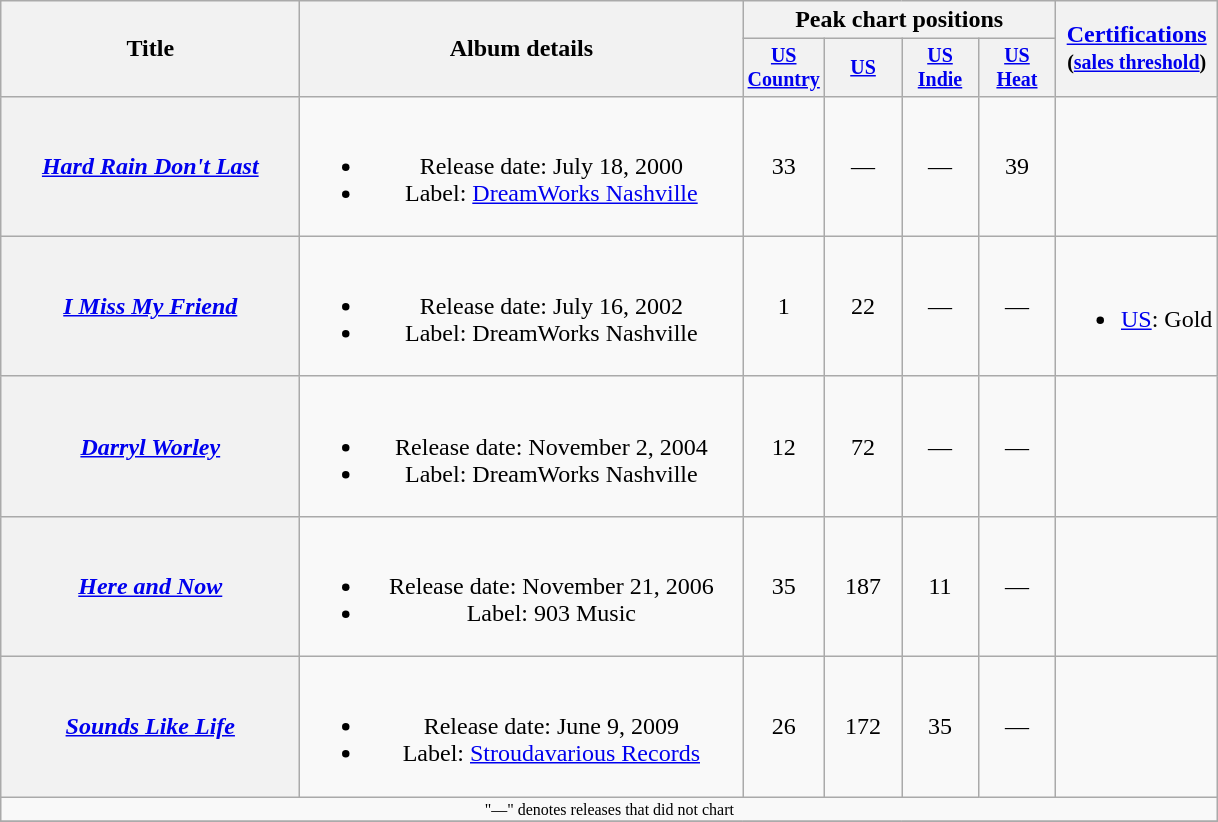<table class="wikitable plainrowheaders" style="text-align:center;">
<tr>
<th rowspan="2" style="width:12em;">Title</th>
<th rowspan="2" style="width:18em;">Album details</th>
<th colspan="4">Peak chart positions</th>
<th rowspan="2"><a href='#'>Certifications</a><br><small>(<a href='#'>sales threshold</a>)</small></th>
</tr>
<tr style="font-size:smaller;">
<th width="45"><a href='#'>US Country</a><br></th>
<th width="45"><a href='#'>US</a><br></th>
<th width="45"><a href='#'>US<br>Indie</a><br></th>
<th width="45"><a href='#'>US<br>Heat</a></th>
</tr>
<tr>
<th scope="row"><em><a href='#'>Hard Rain Don't Last</a></em></th>
<td><br><ul><li>Release date: July 18, 2000</li><li>Label: <a href='#'>DreamWorks Nashville</a></li></ul></td>
<td>33</td>
<td>—</td>
<td>—</td>
<td>39</td>
<td></td>
</tr>
<tr>
<th scope="row"><em><a href='#'>I Miss My Friend</a></em></th>
<td><br><ul><li>Release date: July 16, 2002</li><li>Label: DreamWorks Nashville</li></ul></td>
<td>1</td>
<td>22</td>
<td>—</td>
<td>—</td>
<td align="left"><br><ul><li><a href='#'>US</a>: Gold</li></ul></td>
</tr>
<tr>
<th scope="row"><em><a href='#'>Darryl Worley</a></em></th>
<td><br><ul><li>Release date: November 2, 2004</li><li>Label: DreamWorks Nashville</li></ul></td>
<td>12</td>
<td>72</td>
<td>—</td>
<td>—</td>
<td></td>
</tr>
<tr>
<th scope="row"><em><a href='#'>Here and Now</a></em></th>
<td><br><ul><li>Release date: November 21, 2006</li><li>Label: 903 Music</li></ul></td>
<td>35</td>
<td>187</td>
<td>11</td>
<td>—</td>
<td></td>
</tr>
<tr>
<th scope="row"><em><a href='#'>Sounds Like Life</a></em></th>
<td><br><ul><li>Release date: June 9, 2009</li><li>Label: <a href='#'>Stroudavarious Records</a></li></ul></td>
<td>26</td>
<td>172</td>
<td>35</td>
<td>—</td>
<td></td>
</tr>
<tr>
<td colspan="7" style="font-size:8pt">"—" denotes releases that did not chart</td>
</tr>
<tr>
</tr>
</table>
